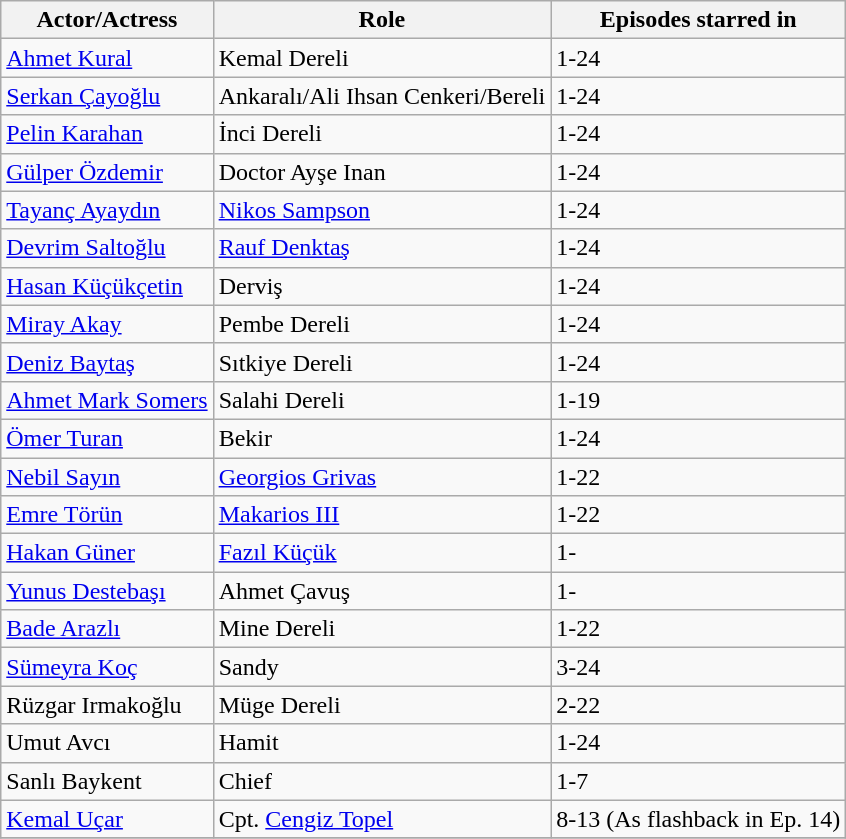<table class="wikitable">
<tr>
<th>Actor/Actress</th>
<th>Role</th>
<th>Episodes starred in</th>
</tr>
<tr>
<td><a href='#'>Ahmet Kural</a></td>
<td>Kemal Dereli</td>
<td>1-24</td>
</tr>
<tr>
<td><a href='#'>Serkan Çayoğlu</a></td>
<td>Ankaralı/Ali Ihsan Cenkeri/Bereli</td>
<td>1-24</td>
</tr>
<tr>
<td><a href='#'>Pelin Karahan</a></td>
<td>İnci Dereli</td>
<td>1-24</td>
</tr>
<tr>
<td><a href='#'>Gülper Özdemir</a></td>
<td>Doctor Ayşe Inan</td>
<td>1-24</td>
</tr>
<tr>
<td><a href='#'>Tayanç Ayaydın</a></td>
<td><a href='#'>Nikos Sampson</a></td>
<td>1-24</td>
</tr>
<tr>
<td><a href='#'>Devrim Saltoğlu</a></td>
<td><a href='#'>Rauf Denktaş</a></td>
<td>1-24</td>
</tr>
<tr>
<td><a href='#'>Hasan Küçükçetin</a></td>
<td>Derviş</td>
<td>1-24</td>
</tr>
<tr>
<td><a href='#'>Miray Akay</a></td>
<td>Pembe Dereli</td>
<td>1-24</td>
</tr>
<tr>
<td><a href='#'>Deniz Baytaş</a></td>
<td>Sıtkiye Dereli</td>
<td>1-24</td>
</tr>
<tr>
<td><a href='#'>Ahmet Mark Somers</a></td>
<td>Salahi Dereli</td>
<td>1-19</td>
</tr>
<tr>
<td><a href='#'>Ömer Turan</a></td>
<td>Bekir</td>
<td>1-24</td>
</tr>
<tr>
<td><a href='#'>Nebil Sayın</a></td>
<td><a href='#'>Georgios Grivas</a></td>
<td>1-22</td>
</tr>
<tr>
<td><a href='#'>Emre Törün</a></td>
<td><a href='#'>Makarios III</a></td>
<td>1-22</td>
</tr>
<tr>
<td><a href='#'>Hakan Güner</a></td>
<td><a href='#'>Fazıl Küçük</a></td>
<td>1-</td>
</tr>
<tr>
<td><a href='#'>Yunus Destebaşı</a></td>
<td>Ahmet Çavuş</td>
<td>1-</td>
</tr>
<tr>
<td><a href='#'>Bade Arazlı</a></td>
<td>Mine Dereli</td>
<td>1-22</td>
</tr>
<tr>
<td><a href='#'>Sümeyra Koç</a></td>
<td>Sandy</td>
<td>3-24</td>
</tr>
<tr>
<td>Rüzgar Irmakoğlu</td>
<td>Müge Dereli</td>
<td>2-22</td>
</tr>
<tr>
<td>Umut Avcı</td>
<td>Hamit</td>
<td>1-24</td>
</tr>
<tr>
<td>Sanlı Baykent</td>
<td>Chief</td>
<td>1-7</td>
</tr>
<tr>
<td><a href='#'>Kemal Uçar</a></td>
<td>Cpt. <a href='#'>Cengiz Topel</a></td>
<td>8-13 (As flashback in Ep. 14)</td>
</tr>
<tr>
</tr>
</table>
